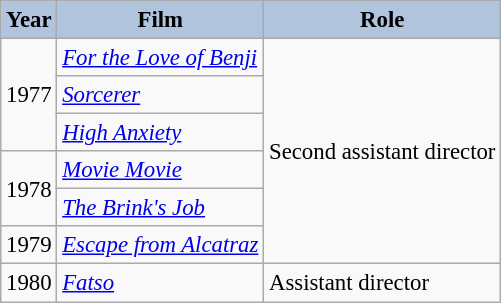<table class="wikitable" style="font-size:95%;">
<tr>
<th style="background:#B0C4DE;">Year</th>
<th style="background:#B0C4DE;">Film</th>
<th style="background:#B0C4DE;">Role</th>
</tr>
<tr>
<td rowspan=3>1977</td>
<td><em><a href='#'>For the Love of Benji</a></em></td>
<td rowspan=6>Second assistant director</td>
</tr>
<tr>
<td><em><a href='#'>Sorcerer</a></em></td>
</tr>
<tr>
<td><em><a href='#'>High Anxiety</a></em></td>
</tr>
<tr>
<td rowspan=2>1978</td>
<td><em><a href='#'>Movie Movie</a></em></td>
</tr>
<tr>
<td><em><a href='#'>The Brink's Job</a></em></td>
</tr>
<tr>
<td>1979</td>
<td><em><a href='#'>Escape from Alcatraz</a></em></td>
</tr>
<tr>
<td>1980</td>
<td><em><a href='#'>Fatso</a></em></td>
<td>Assistant director</td>
</tr>
</table>
